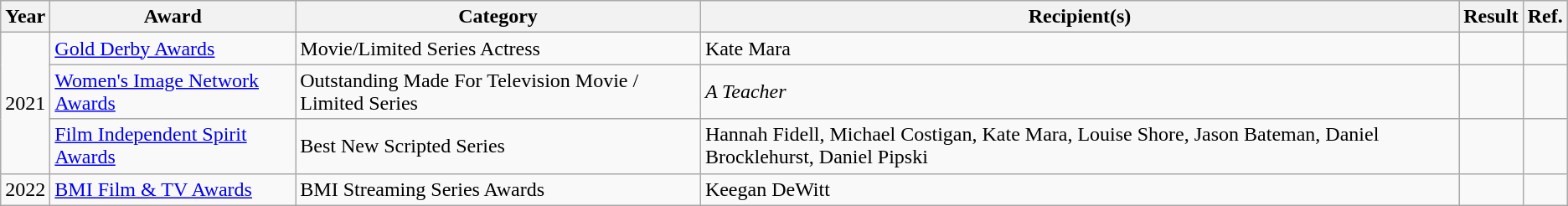<table class="wikitable">
<tr>
<th>Year</th>
<th>Award</th>
<th>Category</th>
<th>Recipient(s)</th>
<th>Result</th>
<th>Ref.</th>
</tr>
<tr>
<td rowspan="3">2021</td>
<td><a href='#'>Gold Derby Awards</a></td>
<td>Movie/Limited Series Actress</td>
<td>Kate Mara</td>
<td></td>
<td style="text-align:center;"></td>
</tr>
<tr>
<td><a href='#'>Women's Image Network Awards</a></td>
<td>Outstanding Made For Television Movie / Limited Series</td>
<td><em>A Teacher</em></td>
<td></td>
<td style="text-align:center;"></td>
</tr>
<tr>
<td><a href='#'>Film Independent Spirit Awards</a></td>
<td>Best New Scripted Series</td>
<td>Hannah Fidell, Michael Costigan, Kate Mara, Louise Shore, Jason Bateman, Daniel Brocklehurst, Daniel Pipski</td>
<td></td>
<td style="text-align:center;"></td>
</tr>
<tr>
<td>2022</td>
<td><a href='#'>BMI Film & TV Awards</a></td>
<td>BMI Streaming Series Awards</td>
<td>Keegan DeWitt</td>
<td></td>
<td style="text-align:center;"></td>
</tr>
</table>
